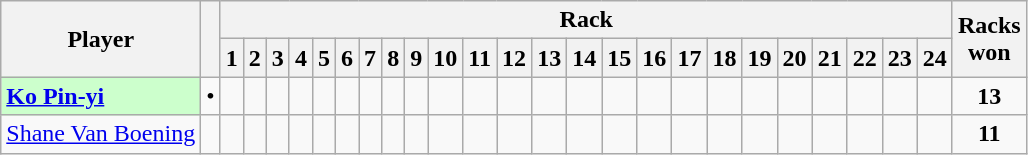<table class=wikitable style="text-align:center;">
<tr>
<th rowspan=2>Player</th>
<th rowspan=2></th>
<th colspan=24>Rack</th>
<th rowspan=2>Racks<br>won</th>
</tr>
<tr>
<th>1</th>
<th>2</th>
<th>3</th>
<th>4</th>
<th>5</th>
<th>6</th>
<th>7</th>
<th>8</th>
<th>9</th>
<th>10</th>
<th>11</th>
<th>12</th>
<th>13</th>
<th>14</th>
<th>15</th>
<th>16</th>
<th>17</th>
<th>18</th>
<th>19</th>
<th>20</th>
<th>21</th>
<th>22</th>
<th>23</th>
<th>24</th>
</tr>
<tr>
<td style="background:#cfc; text-align:left;"> <strong><a href='#'>Ko Pin-yi</a></strong></td>
<td>•</td>
<td></td>
<td></td>
<td></td>
<td></td>
<td></td>
<td></td>
<td></td>
<td></td>
<td></td>
<td></td>
<td></td>
<td></td>
<td></td>
<td></td>
<td></td>
<td></td>
<td></td>
<td></td>
<td></td>
<td></td>
<td></td>
<td></td>
<td></td>
<td></td>
<td><strong>13</strong></td>
</tr>
<tr>
<td align=left> <a href='#'>Shane Van Boening</a></td>
<td></td>
<td></td>
<td></td>
<td></td>
<td></td>
<td></td>
<td></td>
<td></td>
<td></td>
<td></td>
<td></td>
<td></td>
<td></td>
<td></td>
<td></td>
<td></td>
<td></td>
<td></td>
<td></td>
<td></td>
<td></td>
<td></td>
<td></td>
<td></td>
<td></td>
<td><strong>11</strong></td>
</tr>
</table>
